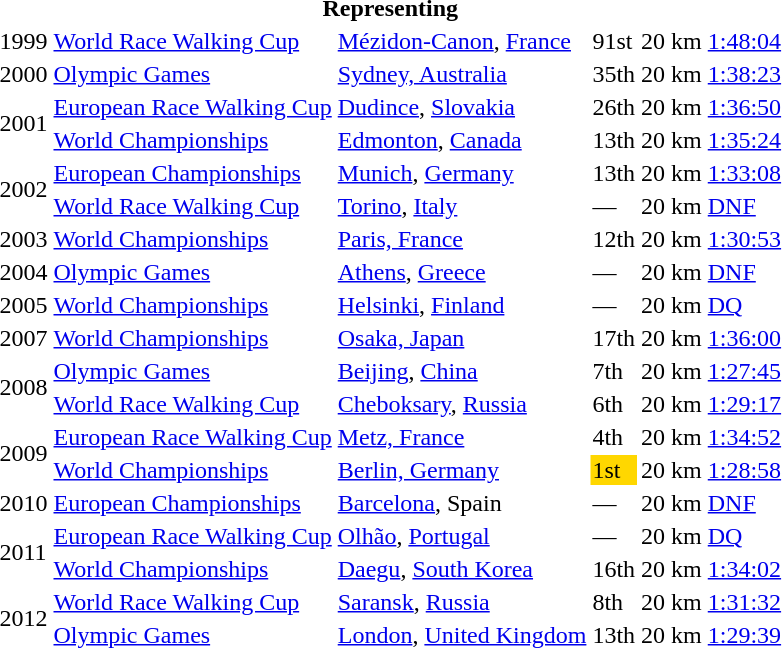<table>
<tr>
<th colspan="6">Representing </th>
</tr>
<tr>
<td>1999</td>
<td><a href='#'>World Race Walking Cup</a></td>
<td><a href='#'>Mézidon-Canon</a>, <a href='#'>France</a></td>
<td>91st</td>
<td>20 km</td>
<td><a href='#'>1:48:04</a></td>
</tr>
<tr>
<td>2000</td>
<td><a href='#'>Olympic Games</a></td>
<td><a href='#'>Sydney, Australia</a></td>
<td>35th</td>
<td>20 km</td>
<td><a href='#'>1:38:23</a></td>
</tr>
<tr>
<td rowspan=2>2001</td>
<td><a href='#'>European Race Walking Cup</a></td>
<td><a href='#'>Dudince</a>, <a href='#'>Slovakia</a></td>
<td>26th</td>
<td>20 km</td>
<td><a href='#'>1:36:50</a></td>
</tr>
<tr>
<td><a href='#'>World Championships</a></td>
<td><a href='#'>Edmonton</a>, <a href='#'>Canada</a></td>
<td>13th</td>
<td>20 km</td>
<td><a href='#'>1:35:24</a></td>
</tr>
<tr>
<td rowspan=2>2002</td>
<td><a href='#'>European Championships</a></td>
<td><a href='#'>Munich</a>, <a href='#'>Germany</a></td>
<td>13th</td>
<td>20 km</td>
<td><a href='#'>1:33:08</a></td>
</tr>
<tr>
<td><a href='#'>World Race Walking Cup</a></td>
<td><a href='#'>Torino</a>, <a href='#'>Italy</a></td>
<td>—</td>
<td>20 km</td>
<td><a href='#'>DNF</a></td>
</tr>
<tr>
<td>2003</td>
<td><a href='#'>World Championships</a></td>
<td><a href='#'>Paris, France</a></td>
<td>12th</td>
<td>20 km</td>
<td><a href='#'>1:30:53</a></td>
</tr>
<tr>
<td>2004</td>
<td><a href='#'>Olympic Games</a></td>
<td><a href='#'>Athens</a>, <a href='#'>Greece</a></td>
<td>—</td>
<td>20 km</td>
<td><a href='#'>DNF</a></td>
</tr>
<tr>
<td>2005</td>
<td><a href='#'>World Championships</a></td>
<td><a href='#'>Helsinki</a>, <a href='#'>Finland</a></td>
<td>—</td>
<td>20 km</td>
<td><a href='#'>DQ</a></td>
</tr>
<tr>
<td>2007</td>
<td><a href='#'>World Championships</a></td>
<td><a href='#'>Osaka, Japan</a></td>
<td>17th</td>
<td>20 km</td>
<td><a href='#'>1:36:00</a></td>
</tr>
<tr>
<td rowspan=2>2008</td>
<td><a href='#'>Olympic Games</a></td>
<td><a href='#'>Beijing</a>, <a href='#'>China</a></td>
<td>7th</td>
<td>20 km</td>
<td><a href='#'>1:27:45</a></td>
</tr>
<tr>
<td><a href='#'>World Race Walking Cup</a></td>
<td><a href='#'>Cheboksary</a>, <a href='#'>Russia</a></td>
<td>6th</td>
<td>20 km</td>
<td><a href='#'>1:29:17</a></td>
</tr>
<tr>
<td rowspan=2>2009</td>
<td><a href='#'>European Race Walking Cup</a></td>
<td><a href='#'>Metz, France</a></td>
<td>4th</td>
<td>20 km</td>
<td><a href='#'>1:34:52</a></td>
</tr>
<tr>
<td><a href='#'>World Championships</a></td>
<td><a href='#'>Berlin, Germany</a></td>
<td bgcolor="Gold">1st</td>
<td>20 km</td>
<td><a href='#'>1:28:58</a></td>
</tr>
<tr>
<td>2010</td>
<td><a href='#'>European Championships</a></td>
<td><a href='#'>Barcelona</a>, Spain</td>
<td>—</td>
<td>20 km</td>
<td><a href='#'>DNF</a></td>
</tr>
<tr>
<td rowspan=2>2011</td>
<td><a href='#'>European Race Walking Cup</a></td>
<td><a href='#'>Olhão</a>, <a href='#'>Portugal</a></td>
<td>—</td>
<td>20 km</td>
<td><a href='#'>DQ</a></td>
</tr>
<tr>
<td><a href='#'>World Championships</a></td>
<td><a href='#'>Daegu</a>, <a href='#'>South Korea</a></td>
<td>16th</td>
<td>20 km</td>
<td><a href='#'>1:34:02</a></td>
</tr>
<tr>
<td rowspan=2>2012</td>
<td><a href='#'>World Race Walking Cup</a></td>
<td><a href='#'>Saransk</a>, <a href='#'>Russia</a></td>
<td>8th</td>
<td>20 km</td>
<td><a href='#'>1:31:32</a></td>
</tr>
<tr>
<td><a href='#'>Olympic Games</a></td>
<td><a href='#'>London</a>, <a href='#'>United Kingdom</a></td>
<td>13th</td>
<td>20 km</td>
<td><a href='#'>1:29:39</a></td>
</tr>
</table>
